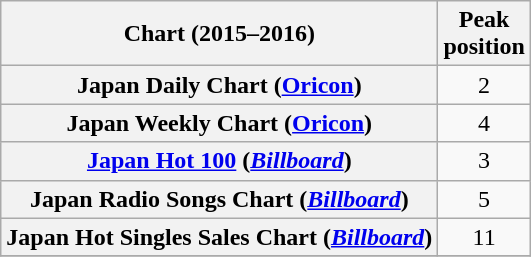<table class="wikitable sortable plainrowheaders" style="text-align:center">
<tr>
<th scope="col">Chart (2015–2016)</th>
<th scope="col">Peak<br>position</th>
</tr>
<tr>
<th scope="row">Japan Daily Chart (<a href='#'>Oricon</a>)</th>
<td>2</td>
</tr>
<tr>
<th scope="row">Japan Weekly Chart (<a href='#'>Oricon</a>)</th>
<td>4</td>
</tr>
<tr>
<th scope="row"><a href='#'>Japan Hot 100</a> (<em><a href='#'>Billboard</a></em>)</th>
<td>3</td>
</tr>
<tr>
<th scope="row">Japan Radio Songs Chart (<em><a href='#'>Billboard</a></em>)</th>
<td>5</td>
</tr>
<tr>
<th scope="row">Japan Hot Singles Sales Chart (<em><a href='#'>Billboard</a></em>)</th>
<td>11</td>
</tr>
<tr>
</tr>
</table>
